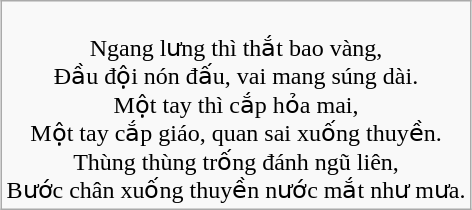<table class="wikitable" style="margin:auto;" cellpadding="1">
<tr style="background:#FF00; text-align:justify;">
<td style="text-align:center;"><br>Ngang lưng thì thắt bao vàng,<br>Đầu đội nón đấu, vai mang súng dài.<br>Một tay thì cắp hỏa mai,<br>Một tay cắp giáo, quan sai xuống thuyền.<br>Thùng thùng trống đánh ngũ liên,<br>Bước chân xuống thuyền nước mắt như mưa.</td>
</tr>
</table>
